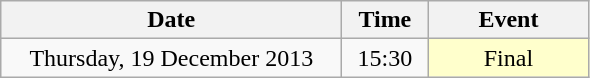<table class = "wikitable" style="text-align:center;">
<tr>
<th width=220>Date</th>
<th width=50>Time</th>
<th width=100>Event</th>
</tr>
<tr>
<td>Thursday, 19 December 2013</td>
<td>15:30</td>
<td bgcolor=ffffcc>Final</td>
</tr>
</table>
